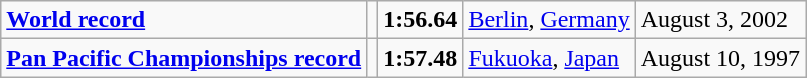<table class="wikitable">
<tr>
<td><strong><a href='#'>World record</a></strong></td>
<td></td>
<td><strong>1:56.64</strong></td>
<td><a href='#'>Berlin</a>, <a href='#'>Germany</a></td>
<td>August 3, 2002</td>
</tr>
<tr>
<td><strong><a href='#'>Pan Pacific Championships record</a></strong></td>
<td></td>
<td><strong>1:57.48</strong></td>
<td><a href='#'>Fukuoka</a>, <a href='#'>Japan</a></td>
<td>August 10, 1997</td>
</tr>
</table>
